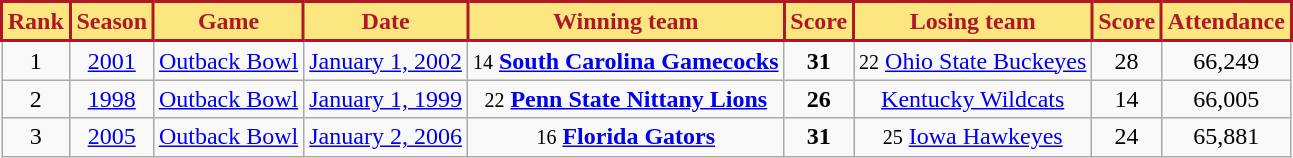<table class="wikitable" style="text-align:center">
<tr>
<th style="background:#FCE680; color:#AD1929; border: 2px solid #AD1929;">Rank</th>
<th style="background:#FCE680; color:#AD1929; border: 2px solid #AD1929;">Season</th>
<th style="background:#FCE680; color:#AD1929; border: 2px solid #AD1929;">Game</th>
<th style="background:#FCE680; color:#AD1929; border: 2px solid #AD1929;">Date</th>
<th style="background:#FCE680; color:#AD1929; border: 2px solid #AD1929;">Winning team</th>
<th style="background:#FCE680; color:#AD1929; border: 2px solid #AD1929;">Score</th>
<th style="background:#FCE680; color:#AD1929; border: 2px solid #AD1929;">Losing team</th>
<th style="background:#FCE680; color:#AD1929; border: 2px solid #AD1929;">Score</th>
<th style="background:#FCE680; color:#AD1929; border: 2px solid #AD1929;">Attendance</th>
</tr>
<tr>
<td>1</td>
<td><a href='#'>2001</a></td>
<td><a href='#'>Outback Bowl</a></td>
<td><a href='#'>January 1, 2002</a></td>
<td><small>14</small> <strong><a href='#'>South Carolina Gamecocks</a></strong></td>
<td><strong>31</strong></td>
<td><small>22</small> <a href='#'>Ohio State Buckeyes</a></td>
<td>28</td>
<td>66,249</td>
</tr>
<tr>
<td>2</td>
<td><a href='#'>1998</a></td>
<td><a href='#'>Outback Bowl</a></td>
<td><a href='#'>January 1, 1999</a></td>
<td><small>22</small> <strong><a href='#'>Penn State Nittany Lions</a></strong></td>
<td><strong>26</strong></td>
<td><a href='#'>Kentucky Wildcats</a></td>
<td>14</td>
<td>66,005</td>
</tr>
<tr>
<td>3</td>
<td><a href='#'>2005</a></td>
<td><a href='#'>Outback Bowl</a></td>
<td><a href='#'>January 2, 2006</a></td>
<td><small>16</small> <strong><a href='#'>Florida Gators</a></strong></td>
<td><strong>31</strong></td>
<td><small>25</small> <a href='#'>Iowa Hawkeyes</a></td>
<td>24</td>
<td>65,881</td>
</tr>
</table>
